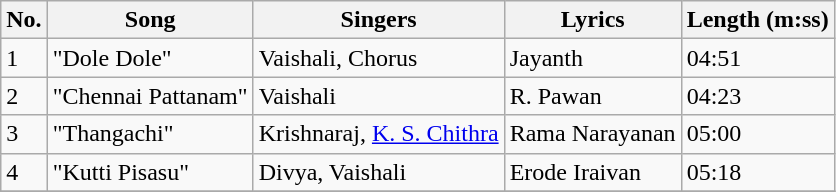<table class="wikitable">
<tr>
<th>No.</th>
<th>Song</th>
<th>Singers</th>
<th>Lyrics</th>
<th>Length (m:ss)</th>
</tr>
<tr>
<td>1</td>
<td>"Dole Dole"</td>
<td>Vaishali, Chorus</td>
<td>Jayanth</td>
<td>04:51</td>
</tr>
<tr>
<td>2</td>
<td>"Chennai Pattanam"</td>
<td>Vaishali</td>
<td>R. Pawan</td>
<td>04:23</td>
</tr>
<tr>
<td>3</td>
<td>"Thangachi"</td>
<td>Krishnaraj, <a href='#'>K. S. Chithra</a></td>
<td>Rama Narayanan</td>
<td>05:00</td>
</tr>
<tr>
<td>4</td>
<td>"Kutti Pisasu"</td>
<td>Divya, Vaishali</td>
<td>Erode Iraivan</td>
<td>05:18</td>
</tr>
<tr>
</tr>
</table>
